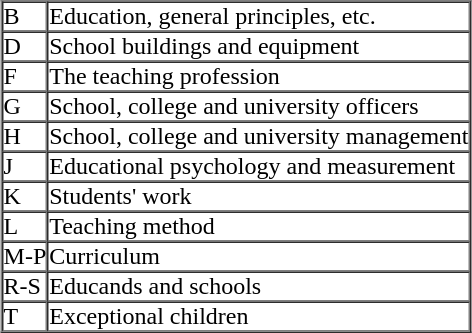<table border="1" cellpadding="0" cellspacing="0" align="center">
<tr>
<td>B</td>
<td>Education, general principles, etc.</td>
</tr>
<tr>
<td>D</td>
<td>School buildings and equipment</td>
</tr>
<tr>
<td>F</td>
<td>The teaching profession</td>
</tr>
<tr>
<td>G</td>
<td>School, college and university officers</td>
</tr>
<tr>
<td>H</td>
<td>School, college and university management</td>
</tr>
<tr>
<td>J</td>
<td>Educational psychology and measurement</td>
</tr>
<tr>
<td>K</td>
<td>Students' work</td>
</tr>
<tr>
<td>L</td>
<td>Teaching method</td>
</tr>
<tr>
<td>M-P</td>
<td>Curriculum</td>
</tr>
<tr>
<td>R-S</td>
<td>Educands and schools</td>
</tr>
<tr>
<td>T</td>
<td>Exceptional children</td>
</tr>
</table>
